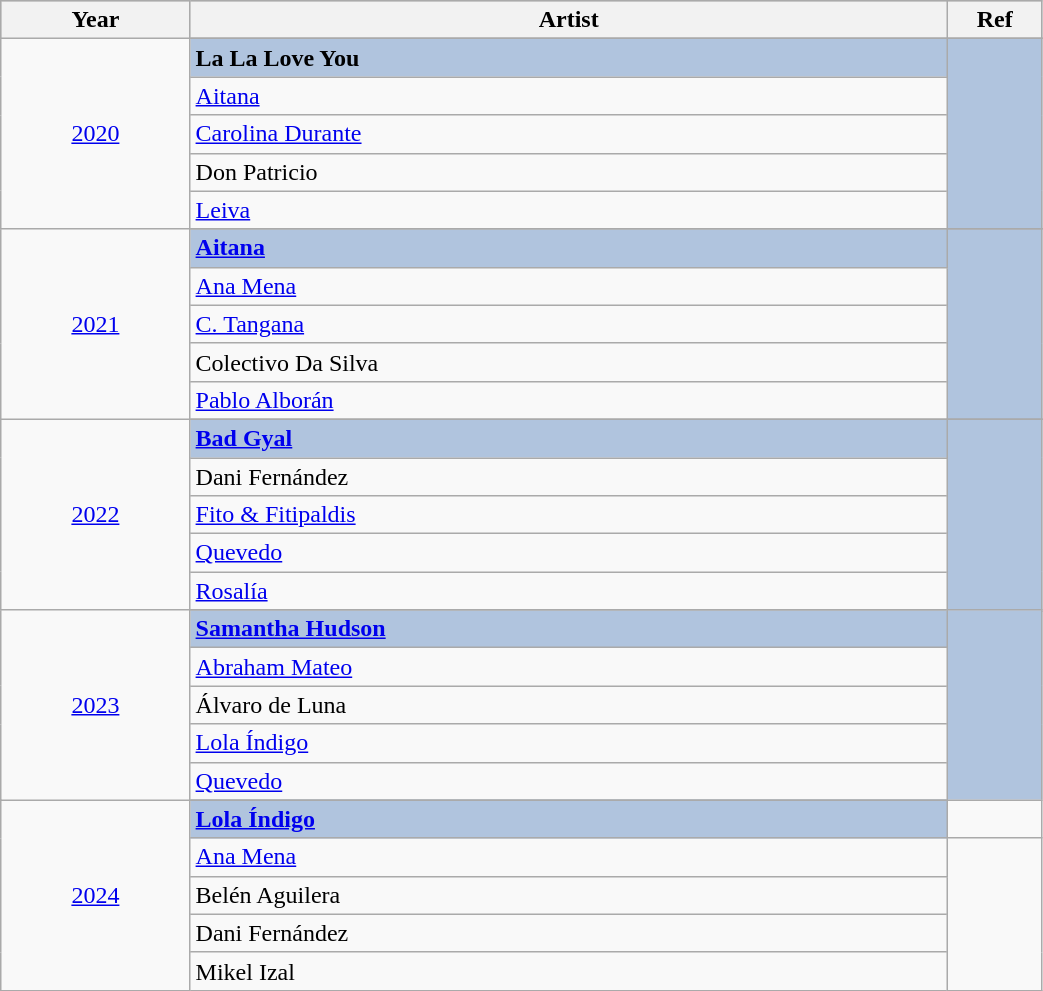<table class="wikitable" style="width:55%;">
<tr style="background:#bebebe;">
<th style="width:10%;">Year</th>
<th style="width:40%;">Artist</th>
<th style="width:5%;">Ref</th>
</tr>
<tr>
<td rowspan="6" align="center"><a href='#'>2020</a></td>
</tr>
<tr style="background:#B0C4DE">
<td><strong>La La Love You</strong></td>
<td rowspan="5" align="center"></td>
</tr>
<tr>
<td><a href='#'>Aitana</a></td>
</tr>
<tr>
<td><a href='#'>Carolina Durante</a></td>
</tr>
<tr>
<td>Don Patricio</td>
</tr>
<tr>
<td><a href='#'>Leiva</a></td>
</tr>
<tr>
<td rowspan="6" align="center"><a href='#'>2021</a></td>
</tr>
<tr style="background:#B0C4DE">
<td><strong><a href='#'>Aitana</a></strong></td>
<td rowspan="5" align="center"></td>
</tr>
<tr>
<td><a href='#'>Ana Mena</a></td>
</tr>
<tr>
<td><a href='#'>C. Tangana</a></td>
</tr>
<tr>
<td>Colectivo Da Silva</td>
</tr>
<tr>
<td><a href='#'>Pablo Alborán</a></td>
</tr>
<tr>
<td rowspan="6" align="center"><a href='#'>2022</a></td>
</tr>
<tr style="background:#B0C4DE">
<td><strong><a href='#'>Bad Gyal</a></strong></td>
<td rowspan="6" align="center"></td>
</tr>
<tr>
<td>Dani Fernández</td>
</tr>
<tr>
<td><a href='#'>Fito & Fitipaldis</a></td>
</tr>
<tr>
<td><a href='#'>Quevedo</a></td>
</tr>
<tr>
<td><a href='#'>Rosalía</a></td>
</tr>
<tr>
<td rowspan="6" align="center"><a href='#'>2023</a></td>
</tr>
<tr style="background:#B0C4DE">
<td><strong><a href='#'>Samantha Hudson</a></strong></td>
<td rowspan="6" align="center"></td>
</tr>
<tr>
<td><a href='#'>Abraham Mateo</a></td>
</tr>
<tr>
<td>Álvaro de Luna</td>
</tr>
<tr>
<td><a href='#'>Lola Índigo</a></td>
</tr>
<tr>
<td><a href='#'>Quevedo</a></td>
</tr>
<tr>
<td rowspan="6" align="center"><a href='#'>2024</a></td>
</tr>
<tr style="background:#B0C4DE">
<td><strong><a href='#'>Lola Índigo</a></strong></td>
</tr>
<tr>
<td><a href='#'>Ana Mena</a></td>
<td rowspan="6" align="center"></td>
</tr>
<tr>
<td>Belén Aguilera</td>
</tr>
<tr>
<td>Dani Fernández</td>
</tr>
<tr>
<td>Mikel Izal</td>
</tr>
</table>
